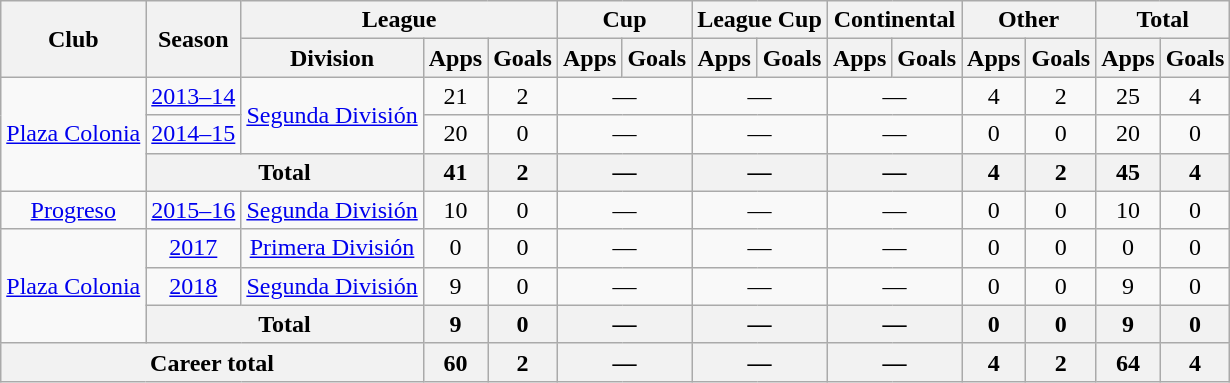<table class="wikitable" style="text-align:center">
<tr>
<th rowspan="2">Club</th>
<th rowspan="2">Season</th>
<th colspan="3">League</th>
<th colspan="2">Cup</th>
<th colspan="2">League Cup</th>
<th colspan="2">Continental</th>
<th colspan="2">Other</th>
<th colspan="2">Total</th>
</tr>
<tr>
<th>Division</th>
<th>Apps</th>
<th>Goals</th>
<th>Apps</th>
<th>Goals</th>
<th>Apps</th>
<th>Goals</th>
<th>Apps</th>
<th>Goals</th>
<th>Apps</th>
<th>Goals</th>
<th>Apps</th>
<th>Goals</th>
</tr>
<tr>
<td rowspan="3"><a href='#'>Plaza Colonia</a></td>
<td><a href='#'>2013–14</a></td>
<td rowspan="2"><a href='#'>Segunda División</a></td>
<td>21</td>
<td>2</td>
<td colspan="2">—</td>
<td colspan="2">—</td>
<td colspan="2">—</td>
<td>4</td>
<td>2</td>
<td>25</td>
<td>4</td>
</tr>
<tr>
<td><a href='#'>2014–15</a></td>
<td>20</td>
<td>0</td>
<td colspan="2">—</td>
<td colspan="2">—</td>
<td colspan="2">—</td>
<td>0</td>
<td>0</td>
<td>20</td>
<td>0</td>
</tr>
<tr>
<th colspan="2">Total</th>
<th>41</th>
<th>2</th>
<th colspan="2">—</th>
<th colspan="2">—</th>
<th colspan="2">—</th>
<th>4</th>
<th>2</th>
<th>45</th>
<th>4</th>
</tr>
<tr>
<td rowspan="1"><a href='#'>Progreso</a></td>
<td><a href='#'>2015–16</a></td>
<td rowspan="1"><a href='#'>Segunda División</a></td>
<td>10</td>
<td>0</td>
<td colspan="2">—</td>
<td colspan="2">—</td>
<td colspan="2">—</td>
<td>0</td>
<td>0</td>
<td>10</td>
<td>0</td>
</tr>
<tr>
<td rowspan="3"><a href='#'>Plaza Colonia</a></td>
<td><a href='#'>2017</a></td>
<td rowspan="1"><a href='#'>Primera División</a></td>
<td>0</td>
<td>0</td>
<td colspan="2">—</td>
<td colspan="2">—</td>
<td colspan="2">—</td>
<td>0</td>
<td>0</td>
<td>0</td>
<td>0</td>
</tr>
<tr>
<td><a href='#'>2018</a></td>
<td rowspan="1"><a href='#'>Segunda División</a></td>
<td>9</td>
<td>0</td>
<td colspan="2">—</td>
<td colspan="2">—</td>
<td colspan="2">—</td>
<td>0</td>
<td>0</td>
<td>9</td>
<td>0</td>
</tr>
<tr>
<th colspan="2">Total</th>
<th>9</th>
<th>0</th>
<th colspan="2">—</th>
<th colspan="2">—</th>
<th colspan="2">—</th>
<th>0</th>
<th>0</th>
<th>9</th>
<th>0</th>
</tr>
<tr>
<th colspan="3">Career total</th>
<th>60</th>
<th>2</th>
<th colspan="2">—</th>
<th colspan="2">—</th>
<th colspan="2">—</th>
<th>4</th>
<th>2</th>
<th>64</th>
<th>4</th>
</tr>
</table>
